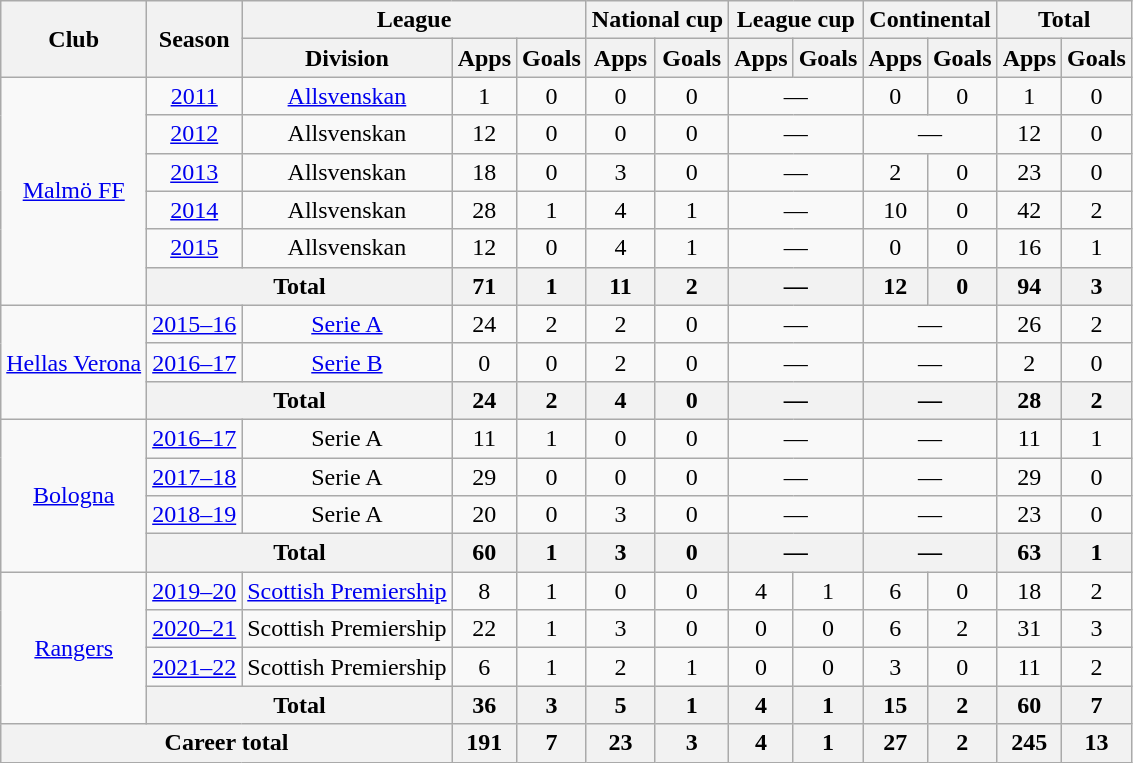<table class="wikitable" style="text-align: center;">
<tr>
<th rowspan="2">Club</th>
<th rowspan="2">Season</th>
<th colspan="3">League</th>
<th colspan="2">National cup</th>
<th colspan="2">League cup</th>
<th colspan="2">Continental</th>
<th colspan="2">Total</th>
</tr>
<tr>
<th>Division</th>
<th>Apps</th>
<th>Goals</th>
<th>Apps</th>
<th>Goals</th>
<th>Apps</th>
<th>Goals</th>
<th>Apps</th>
<th>Goals</th>
<th>Apps</th>
<th>Goals</th>
</tr>
<tr>
<td rowspan="6"><a href='#'>Malmö FF</a></td>
<td><a href='#'>2011</a></td>
<td><a href='#'>Allsvenskan</a></td>
<td>1</td>
<td>0</td>
<td>0</td>
<td>0</td>
<td colspan="2">—</td>
<td>0</td>
<td>0</td>
<td>1</td>
<td>0</td>
</tr>
<tr>
<td><a href='#'>2012</a></td>
<td>Allsvenskan</td>
<td>12</td>
<td>0</td>
<td>0</td>
<td>0</td>
<td colspan="2">—</td>
<td colspan="2">—</td>
<td>12</td>
<td>0</td>
</tr>
<tr>
<td><a href='#'>2013</a></td>
<td>Allsvenskan</td>
<td>18</td>
<td>0</td>
<td>3</td>
<td>0</td>
<td colspan="2">—</td>
<td>2</td>
<td>0</td>
<td>23</td>
<td>0</td>
</tr>
<tr>
<td><a href='#'>2014</a></td>
<td>Allsvenskan</td>
<td>28</td>
<td>1</td>
<td>4</td>
<td>1</td>
<td colspan="2">—</td>
<td>10</td>
<td>0</td>
<td>42</td>
<td>2</td>
</tr>
<tr>
<td><a href='#'>2015</a></td>
<td>Allsvenskan</td>
<td>12</td>
<td>0</td>
<td>4</td>
<td>1</td>
<td colspan="2">—</td>
<td>0</td>
<td>0</td>
<td>16</td>
<td>1</td>
</tr>
<tr>
<th colspan="2">Total</th>
<th>71</th>
<th>1</th>
<th>11</th>
<th>2</th>
<th colspan="2">—</th>
<th>12</th>
<th>0</th>
<th>94</th>
<th>3</th>
</tr>
<tr>
<td rowspan="3"><a href='#'>Hellas Verona</a></td>
<td><a href='#'>2015–16</a></td>
<td><a href='#'>Serie A</a></td>
<td>24</td>
<td>2</td>
<td>2</td>
<td>0</td>
<td colspan="2">—</td>
<td colspan="2">—</td>
<td>26</td>
<td>2</td>
</tr>
<tr>
<td><a href='#'>2016–17</a></td>
<td><a href='#'>Serie B</a></td>
<td>0</td>
<td>0</td>
<td>2</td>
<td>0</td>
<td colspan="2">—</td>
<td colspan="2">—</td>
<td>2</td>
<td>0</td>
</tr>
<tr>
<th colspan="2">Total</th>
<th>24</th>
<th>2</th>
<th>4</th>
<th>0</th>
<th colspan="2">—</th>
<th colspan="2">—</th>
<th>28</th>
<th>2</th>
</tr>
<tr>
<td rowspan="4"><a href='#'>Bologna</a></td>
<td><a href='#'>2016–17</a></td>
<td>Serie A</td>
<td>11</td>
<td>1</td>
<td>0</td>
<td>0</td>
<td colspan="2">—</td>
<td colspan="2">—</td>
<td>11</td>
<td>1</td>
</tr>
<tr>
<td><a href='#'>2017–18</a></td>
<td>Serie A</td>
<td>29</td>
<td>0</td>
<td>0</td>
<td>0</td>
<td colspan="2">—</td>
<td colspan="2">—</td>
<td>29</td>
<td>0</td>
</tr>
<tr>
<td><a href='#'>2018–19</a></td>
<td>Serie A</td>
<td>20</td>
<td>0</td>
<td>3</td>
<td>0</td>
<td colspan="2">—</td>
<td colspan="2">—</td>
<td>23</td>
<td>0</td>
</tr>
<tr>
<th colspan="2">Total</th>
<th>60</th>
<th>1</th>
<th>3</th>
<th>0</th>
<th colspan="2">—</th>
<th colspan="2">—</th>
<th>63</th>
<th>1</th>
</tr>
<tr>
<td rowspan="4"><a href='#'>Rangers</a></td>
<td><a href='#'>2019–20</a></td>
<td><a href='#'>Scottish Premiership</a></td>
<td>8</td>
<td>1</td>
<td>0</td>
<td>0</td>
<td>4</td>
<td>1</td>
<td>6</td>
<td>0</td>
<td>18</td>
<td>2</td>
</tr>
<tr>
<td><a href='#'>2020–21</a></td>
<td>Scottish Premiership</td>
<td>22</td>
<td>1</td>
<td>3</td>
<td>0</td>
<td>0</td>
<td>0</td>
<td>6</td>
<td>2</td>
<td>31</td>
<td>3</td>
</tr>
<tr>
<td><a href='#'>2021–22</a></td>
<td>Scottish Premiership</td>
<td>6</td>
<td>1</td>
<td>2</td>
<td>1</td>
<td>0</td>
<td>0</td>
<td>3</td>
<td>0</td>
<td>11</td>
<td>2</td>
</tr>
<tr>
<th colspan="2">Total</th>
<th>36</th>
<th>3</th>
<th>5</th>
<th>1</th>
<th>4</th>
<th>1</th>
<th>15</th>
<th>2</th>
<th>60</th>
<th>7</th>
</tr>
<tr>
<th colspan="3">Career total</th>
<th>191</th>
<th>7</th>
<th>23</th>
<th>3</th>
<th>4</th>
<th>1</th>
<th>27</th>
<th>2</th>
<th>245</th>
<th>13</th>
</tr>
</table>
